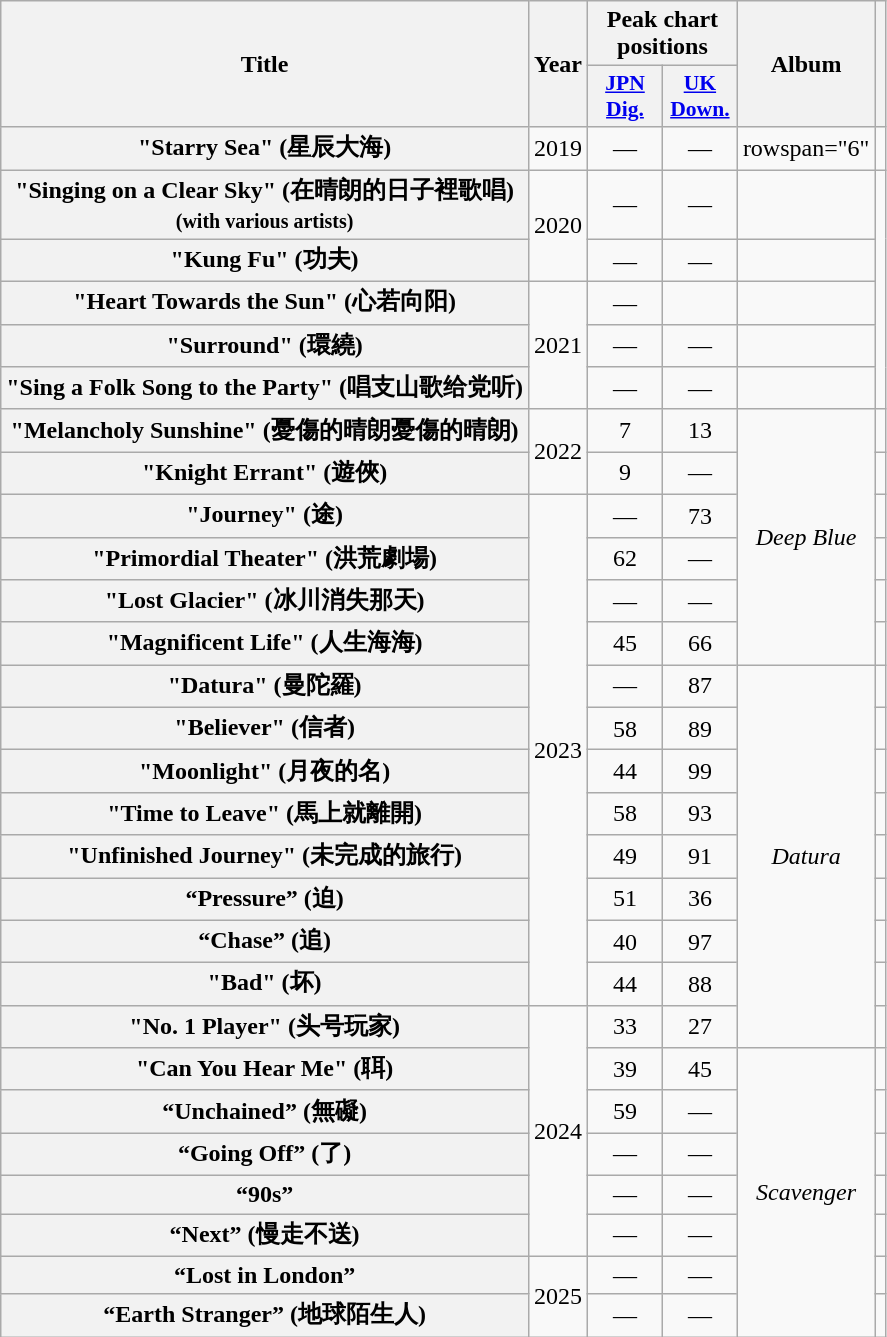<table class="wikitable plainrowheaders" style="text-align:center;">
<tr>
<th rowspan="2" scope="col">Title</th>
<th rowspan="2" scope="col">Year</th>
<th colspan="2">Peak chart positions</th>
<th rowspan="2" scope="col">Album</th>
<th rowspan="2" scope="col" class="unsortable"></th>
</tr>
<tr>
<th scope="col" style="width:3em;font-size:90%;"><a href='#'>JPN Dig.</a><br></th>
<th scope="col" style="width:3em;font-size:90%;"><a href='#'>UK Down.</a><br></th>
</tr>
<tr>
<th scope="row">"Starry Sea" (星辰大海)</th>
<td>2019</td>
<td>—</td>
<td>—</td>
<td>rowspan="6" </td>
<td></td>
</tr>
<tr>
<th scope="row">"Singing on a Clear Sky" (在晴朗的日子裡歌唱)<br><small>(with various artists)</small></th>
<td rowspan="2">2020</td>
<td>—</td>
<td>—</td>
<td></td>
</tr>
<tr>
<th scope="row">"Kung Fu" (功夫)</th>
<td>—</td>
<td>—</td>
<td></td>
</tr>
<tr>
<th scope="row">"Heart Towards the Sun" (心若向阳)</th>
<td rowspan="3">2021</td>
<td>—</td>
<td></td>
<td></td>
</tr>
<tr>
<th scope="row">"Surround" (環繞)</th>
<td>—</td>
<td>—</td>
<td></td>
</tr>
<tr>
<th scope="row">"Sing a Folk Song to the Party" (唱支山歌给党听)</th>
<td>—</td>
<td>—</td>
<td></td>
</tr>
<tr>
<th scope="row">"Melancholy Sunshine" (憂傷的晴朗憂傷的晴朗)</th>
<td rowspan="2">2022</td>
<td>7</td>
<td>13</td>
<td rowspan="6"><em>Deep Blue</em></td>
<td></td>
</tr>
<tr>
<th scope="row">"Knight Errant" (遊俠)</th>
<td>9</td>
<td>—</td>
<td></td>
</tr>
<tr>
<th scope="row">"Journey" (途)</th>
<td rowspan="12">2023</td>
<td>—</td>
<td>73</td>
<td></td>
</tr>
<tr>
<th scope="row">"Primordial Theater" (洪荒劇場)</th>
<td>62</td>
<td>—</td>
<td></td>
</tr>
<tr>
<th scope="row">"Lost Glacier" (冰川消失那天)</th>
<td>—</td>
<td>—</td>
<td></td>
</tr>
<tr>
<th scope="row">"Magnificent Life" (人生海海)</th>
<td>45</td>
<td>66</td>
<td></td>
</tr>
<tr>
<th scope="row">"Datura" (曼陀羅)</th>
<td>—</td>
<td>87</td>
<td rowspan="9"><em>Datura</em></td>
<td></td>
</tr>
<tr>
<th scope="row">"Believer" (信者)</th>
<td>58</td>
<td>89</td>
<td></td>
</tr>
<tr>
<th scope="row">"Moonlight" (月夜的名)</th>
<td>44</td>
<td>99</td>
<td></td>
</tr>
<tr>
<th scope="row">"Time to Leave" (馬上就離開)</th>
<td>58</td>
<td>93</td>
<td></td>
</tr>
<tr>
<th scope="row">"Unfinished Journey" (未完成的旅行)</th>
<td>49</td>
<td>91</td>
<td></td>
</tr>
<tr>
<th scope="row">“Pressure” (迫)</th>
<td>51</td>
<td>36</td>
<td></td>
</tr>
<tr>
<th scope="row">“Chase” (追)</th>
<td>40</td>
<td>97</td>
<td></td>
</tr>
<tr>
<th scope="row">"Bad" (坏)</th>
<td>44</td>
<td>88</td>
<td></td>
</tr>
<tr>
<th scope="row">"No. 1 Player" (头号玩家)</th>
<td rowspan="6">2024</td>
<td>33</td>
<td>27</td>
<td></td>
</tr>
<tr>
<th scope="row">"Can You Hear Me" (聑)</th>
<td>39</td>
<td>45</td>
<td rowspan="7"><em>Scavenger</em></td>
<td></td>
</tr>
<tr>
<th scope="row">“Unchained” (無礙)</th>
<td>59</td>
<td>—</td>
<td></td>
</tr>
<tr>
<th scope="row">“Going Off” (了)</th>
<td>—</td>
<td>—</td>
<td></td>
</tr>
<tr>
<th scope="row">“90s”</th>
<td>—</td>
<td>—</td>
<td></td>
</tr>
<tr>
<th scope="row">“Next” (慢走不送)</th>
<td>—</td>
<td>—</td>
<td></td>
</tr>
<tr>
<th scope="row">“Lost in London”</th>
<td rowspan="2">2025</td>
<td>—</td>
<td>—</td>
<td></td>
</tr>
<tr>
<th scope="row">“Earth Stranger” (地球陌生人)</th>
<td>—</td>
<td>—</td>
<td></td>
</tr>
</table>
